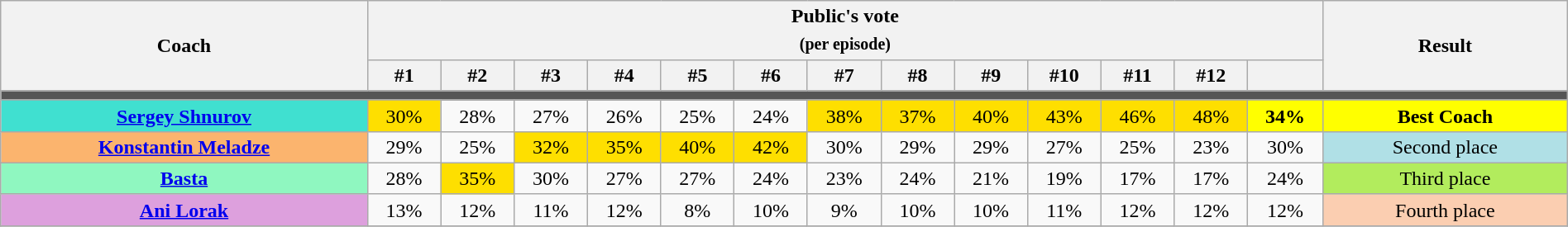<table class="wikitable sortable" style="text-align:center; width:100%;">
<tr>
<th rowspan=2 style="width:15%;">Coach</th>
<th colspan=13 style="width:10%;">Public's vote<br><sub>(per episode)</sub></th>
<th rowspan=2 style="width:10%;">Result</th>
</tr>
<tr>
<th style="width:3%;">#1</th>
<th style="width:3%;">#2</th>
<th style="width:3%;">#3</th>
<th style="width:3%;">#4</th>
<th style="width:3%;">#5</th>
<th style="width:3%;">#6</th>
<th style="width:3%;">#7</th>
<th style="width:3%;">#8</th>
<th style="width:3%;">#9</th>
<th style="width:3%;">#10</th>
<th style="width:3%;">#11</th>
<th style="width:3%;">#12</th>
<th style="width:3%;"></th>
</tr>
<tr>
<td colspan="16" style="background:#555;"></td>
</tr>
<tr>
<th style="background:turquoise;"><a href='#'>Sergey Shnurov</a></th>
<td style="background:#fedf00;">30%</td>
<td>28%</td>
<td>27%</td>
<td>26%</td>
<td>25%</td>
<td>24%</td>
<td style="background:#fedf00;">38%</td>
<td style="background:#fedf00;">37%</td>
<td style="background:#fedf00;">40%</td>
<td style="background:#fedf00;">43%</td>
<td style="background:#fedf00;">46%</td>
<td style="background:#fedf00;">48%</td>
<td style="background:yellow;"><strong>34%</strong></td>
<td style="background:yellow;"><strong>Best Coach</strong></td>
</tr>
<tr>
<th style="background:#fbb46e;"><a href='#'>Konstantin Meladze</a></th>
<td>29%</td>
<td>25%</td>
<td style="background:#fedf00;">32%</td>
<td style="background:#fedf00;">35%</td>
<td style="background:#fedf00;">40%</td>
<td style="background:#fedf00;">42%</td>
<td>30%</td>
<td>29%</td>
<td>29%</td>
<td>27%</td>
<td>25%</td>
<td>23%</td>
<td>30%</td>
<td style="background:#B0E0E6;">Second place</td>
</tr>
<tr>
<th style="background:#8ff7c0;"><a href='#'>Basta</a></th>
<td>28%</td>
<td style="background:#fedf00;">35%</td>
<td>30%</td>
<td>27%</td>
<td>27%</td>
<td>24%</td>
<td>23%</td>
<td>24%</td>
<td>21%</td>
<td>19%</td>
<td>17%</td>
<td>17%</td>
<td>24%</td>
<td style="background:#B2EC5D;">Third place</td>
</tr>
<tr>
<th style="background:#dda0dd;"><a href='#'>Ani Lorak</a></th>
<td>13%</td>
<td>12%</td>
<td>11%</td>
<td>12%</td>
<td>8%</td>
<td>10%</td>
<td>9%</td>
<td>10%</td>
<td>10%</td>
<td>11%</td>
<td>12%</td>
<td>12%</td>
<td>12%</td>
<td style="background:#FBCEB1;">Fourth place</td>
</tr>
<tr>
</tr>
</table>
